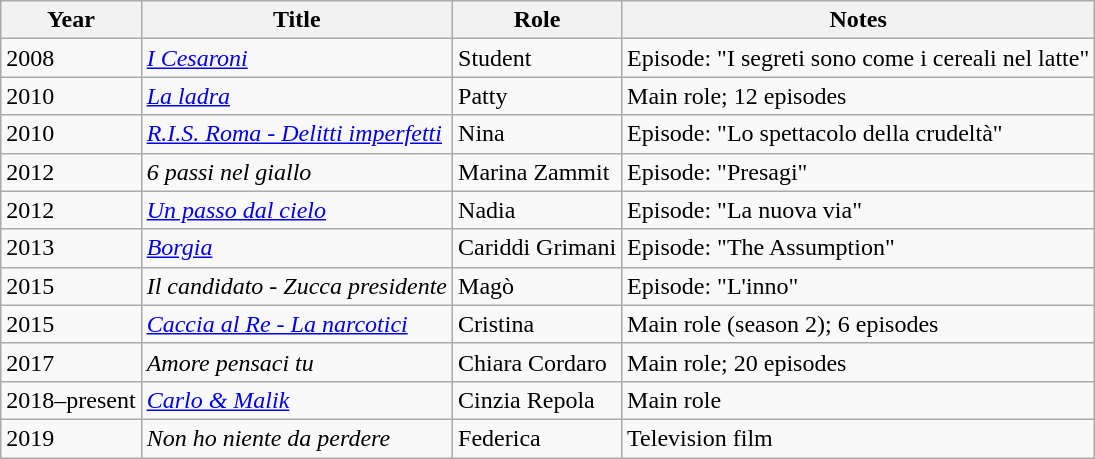<table class="wikitable">
<tr>
<th>Year</th>
<th>Title</th>
<th>Role</th>
<th>Notes</th>
</tr>
<tr>
<td>2008</td>
<td><em><a href='#'>I Cesaroni</a></em></td>
<td>Student</td>
<td>Episode: "I segreti sono come i cereali nel latte"</td>
</tr>
<tr>
<td>2010</td>
<td><em><a href='#'>La ladra</a></em></td>
<td>Patty</td>
<td>Main role; 12 episodes</td>
</tr>
<tr>
<td>2010</td>
<td><em><a href='#'>R.I.S. Roma - Delitti imperfetti</a></em></td>
<td>Nina</td>
<td>Episode: "Lo spettacolo della crudeltà"</td>
</tr>
<tr>
<td>2012</td>
<td><em>6 passi nel giallo</em></td>
<td>Marina Zammit</td>
<td>Episode: "Presagi"</td>
</tr>
<tr>
<td>2012</td>
<td><em><a href='#'>Un passo dal cielo</a></em></td>
<td>Nadia</td>
<td>Episode: "La nuova via"</td>
</tr>
<tr>
<td>2013</td>
<td><em><a href='#'>Borgia</a></em></td>
<td>Cariddi Grimani</td>
<td>Episode: "The Assumption"</td>
</tr>
<tr>
<td>2015</td>
<td><em>Il candidato - Zucca presidente</em></td>
<td>Magò</td>
<td>Episode: "L'inno"</td>
</tr>
<tr>
<td>2015</td>
<td><em><a href='#'>Caccia al Re - La narcotici</a></em></td>
<td>Cristina</td>
<td>Main role (season 2); 6 episodes</td>
</tr>
<tr>
<td>2017</td>
<td><em>Amore pensaci tu</em></td>
<td>Chiara Cordaro</td>
<td>Main role; 20 episodes</td>
</tr>
<tr>
<td>2018–present</td>
<td><em><a href='#'>Carlo & Malik</a></em></td>
<td>Cinzia Repola</td>
<td>Main role</td>
</tr>
<tr>
<td>2019</td>
<td><em>Non ho niente da perdere</em></td>
<td>Federica</td>
<td>Television film</td>
</tr>
</table>
